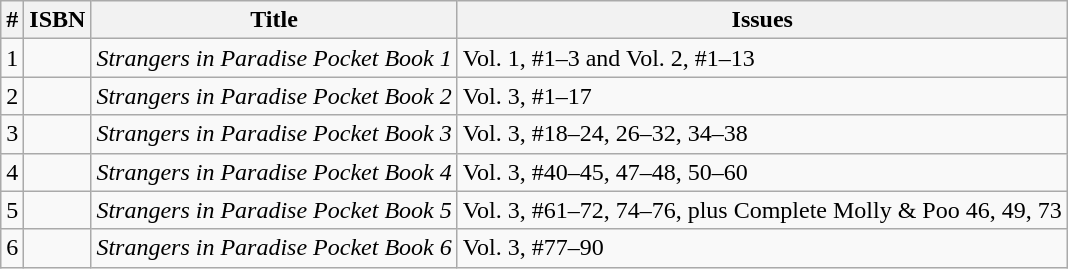<table class="wikitable">
<tr>
<th>#</th>
<th>ISBN</th>
<th>Title</th>
<th>Issues</th>
</tr>
<tr>
<td>1</td>
<td></td>
<td><em>Strangers in Paradise Pocket Book 1</em></td>
<td>Vol. 1, #1–3 and Vol. 2, #1–13</td>
</tr>
<tr>
<td>2</td>
<td></td>
<td><em>Strangers in Paradise Pocket Book 2</em></td>
<td>Vol. 3, #1–17</td>
</tr>
<tr>
<td>3</td>
<td></td>
<td><em>Strangers in Paradise Pocket Book 3</em></td>
<td>Vol. 3, #18–24, 26–32, 34–38</td>
</tr>
<tr>
<td>4</td>
<td></td>
<td><em>Strangers in Paradise Pocket Book 4</em></td>
<td>Vol. 3, #40–45, 47–48, 50–60</td>
</tr>
<tr>
<td>5</td>
<td></td>
<td><em>Strangers in Paradise Pocket Book 5</em></td>
<td>Vol. 3, #61–72, 74–76, plus Complete Molly & Poo 46, 49, 73</td>
</tr>
<tr>
<td>6</td>
<td></td>
<td><em>Strangers in Paradise Pocket Book 6</em></td>
<td>Vol. 3, #77–90</td>
</tr>
</table>
